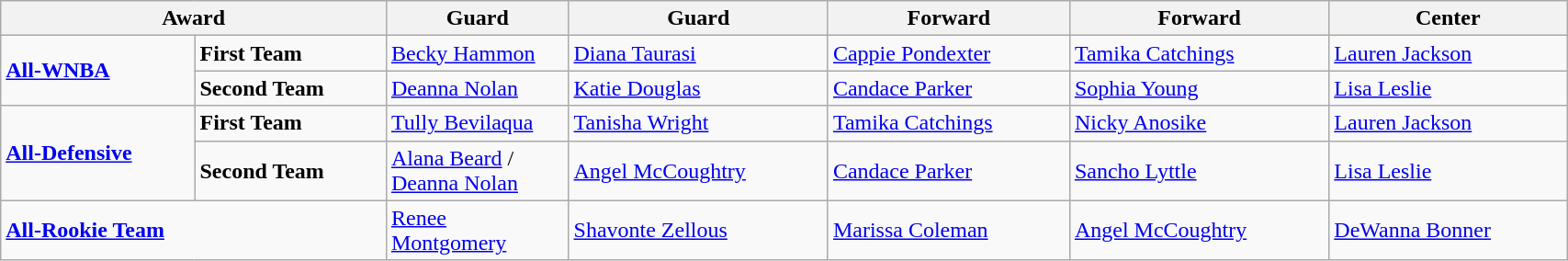<table class="wikitable" style="width: 90%">
<tr>
<th colspan="2">Award</th>
<th width=125>Guard</th>
<th>Guard</th>
<th>Forward</th>
<th>Forward</th>
<th>Center</th>
</tr>
<tr>
<td rowspan="2"><strong><a href='#'>All-WNBA</a></strong></td>
<td><strong>First Team</strong></td>
<td><a href='#'>Becky Hammon</a></td>
<td><a href='#'>Diana Taurasi</a></td>
<td><a href='#'>Cappie Pondexter</a></td>
<td><a href='#'>Tamika Catchings</a></td>
<td><a href='#'>Lauren Jackson</a></td>
</tr>
<tr>
<td><strong>Second Team</strong></td>
<td><a href='#'>Deanna Nolan</a></td>
<td><a href='#'>Katie Douglas</a></td>
<td><a href='#'>Candace Parker</a></td>
<td><a href='#'>Sophia Young</a></td>
<td><a href='#'>Lisa Leslie</a></td>
</tr>
<tr>
<td rowspan="2"><strong><a href='#'>All-Defensive</a></strong></td>
<td><strong>First Team</strong></td>
<td><a href='#'>Tully Bevilaqua</a></td>
<td><a href='#'>Tanisha Wright</a></td>
<td><a href='#'>Tamika Catchings</a></td>
<td><a href='#'>Nicky Anosike</a></td>
<td><a href='#'>Lauren Jackson</a></td>
</tr>
<tr>
<td><strong>Second Team</strong></td>
<td><a href='#'>Alana Beard</a> / <a href='#'>Deanna Nolan</a></td>
<td><a href='#'>Angel McCoughtry</a></td>
<td><a href='#'>Candace Parker</a></td>
<td><a href='#'>Sancho Lyttle</a></td>
<td><a href='#'>Lisa Leslie</a></td>
</tr>
<tr>
<td colspan="2"><strong><a href='#'>All-Rookie Team</a></strong></td>
<td><a href='#'>Renee Montgomery</a></td>
<td><a href='#'>Shavonte Zellous</a></td>
<td><a href='#'>Marissa Coleman</a></td>
<td><a href='#'>Angel McCoughtry</a></td>
<td><a href='#'>DeWanna Bonner</a></td>
</tr>
</table>
